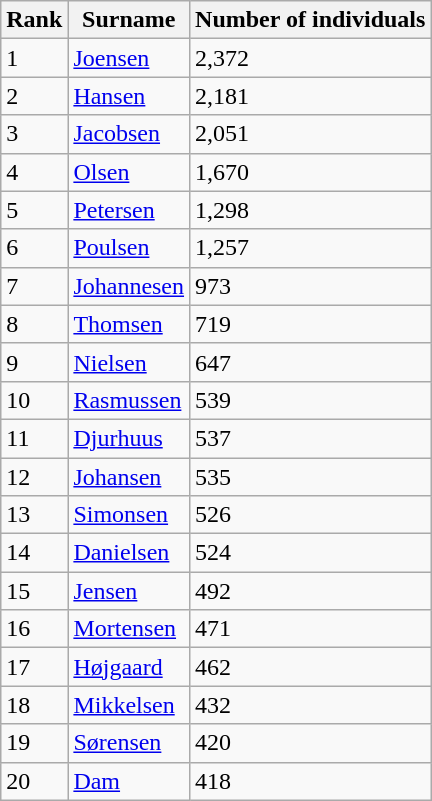<table class="wikitable">
<tr>
<th>Rank</th>
<th>Surname</th>
<th>Number of individuals</th>
</tr>
<tr>
<td>1</td>
<td><a href='#'>Joensen</a></td>
<td>2,372</td>
</tr>
<tr>
<td>2</td>
<td><a href='#'>Hansen</a></td>
<td>2,181</td>
</tr>
<tr>
<td>3</td>
<td><a href='#'>Jacobsen</a></td>
<td>2,051</td>
</tr>
<tr>
<td>4</td>
<td><a href='#'>Olsen</a></td>
<td>1,670</td>
</tr>
<tr>
<td>5</td>
<td><a href='#'>Petersen</a></td>
<td>1,298</td>
</tr>
<tr>
<td>6</td>
<td><a href='#'>Poulsen</a></td>
<td>1,257</td>
</tr>
<tr>
<td>7</td>
<td><a href='#'>Johannesen</a></td>
<td>973</td>
</tr>
<tr>
<td>8</td>
<td><a href='#'>Thomsen</a></td>
<td>719</td>
</tr>
<tr>
<td>9</td>
<td><a href='#'>Nielsen</a></td>
<td>647</td>
</tr>
<tr>
<td>10</td>
<td><a href='#'>Rasmussen</a></td>
<td>539</td>
</tr>
<tr>
<td>11</td>
<td><a href='#'>Djurhuus</a></td>
<td>537</td>
</tr>
<tr>
<td>12</td>
<td><a href='#'>Johansen</a></td>
<td>535</td>
</tr>
<tr>
<td>13</td>
<td><a href='#'>Simonsen</a></td>
<td>526</td>
</tr>
<tr>
<td>14</td>
<td><a href='#'>Danielsen</a></td>
<td>524</td>
</tr>
<tr>
<td>15</td>
<td><a href='#'>Jensen</a></td>
<td>492</td>
</tr>
<tr>
<td>16</td>
<td><a href='#'>Mortensen</a></td>
<td>471</td>
</tr>
<tr>
<td>17</td>
<td><a href='#'>Højgaard</a></td>
<td>462</td>
</tr>
<tr>
<td>18</td>
<td><a href='#'>Mikkelsen</a></td>
<td>432</td>
</tr>
<tr>
<td>19</td>
<td><a href='#'>Sørensen</a></td>
<td>420</td>
</tr>
<tr>
<td>20</td>
<td><a href='#'>Dam</a></td>
<td>418</td>
</tr>
</table>
